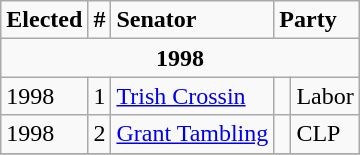<table style=float:right class="wikitable">
<tr>
<td><strong>Elected</strong></td>
<td><strong>#</strong></td>
<td><strong>Senator</strong></td>
<td colspan="2"><strong>Party</strong></td>
</tr>
<tr>
<td style="text-align:center;" colspan="5"><strong>1998</strong></td>
</tr>
<tr>
<td>1998</td>
<td>1</td>
<td><a href='#'>Trish Crossin</a></td>
<td> </td>
<td>Labor</td>
</tr>
<tr>
<td>1998</td>
<td>2</td>
<td><a href='#'>Grant Tambling</a></td>
<td> </td>
<td>CLP</td>
</tr>
<tr>
</tr>
</table>
